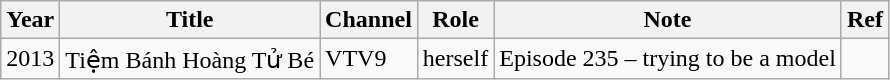<table class="wikitable">
<tr>
<th>Year</th>
<th>Title</th>
<th>Channel</th>
<th>Role</th>
<th>Note</th>
<th>Ref</th>
</tr>
<tr>
<td>2013</td>
<td>Tiệm Bánh Hoàng Tử Bé</td>
<td>VTV9</td>
<td>herself</td>
<td>Episode 235 – trying to be a model</td>
<td></td>
</tr>
</table>
